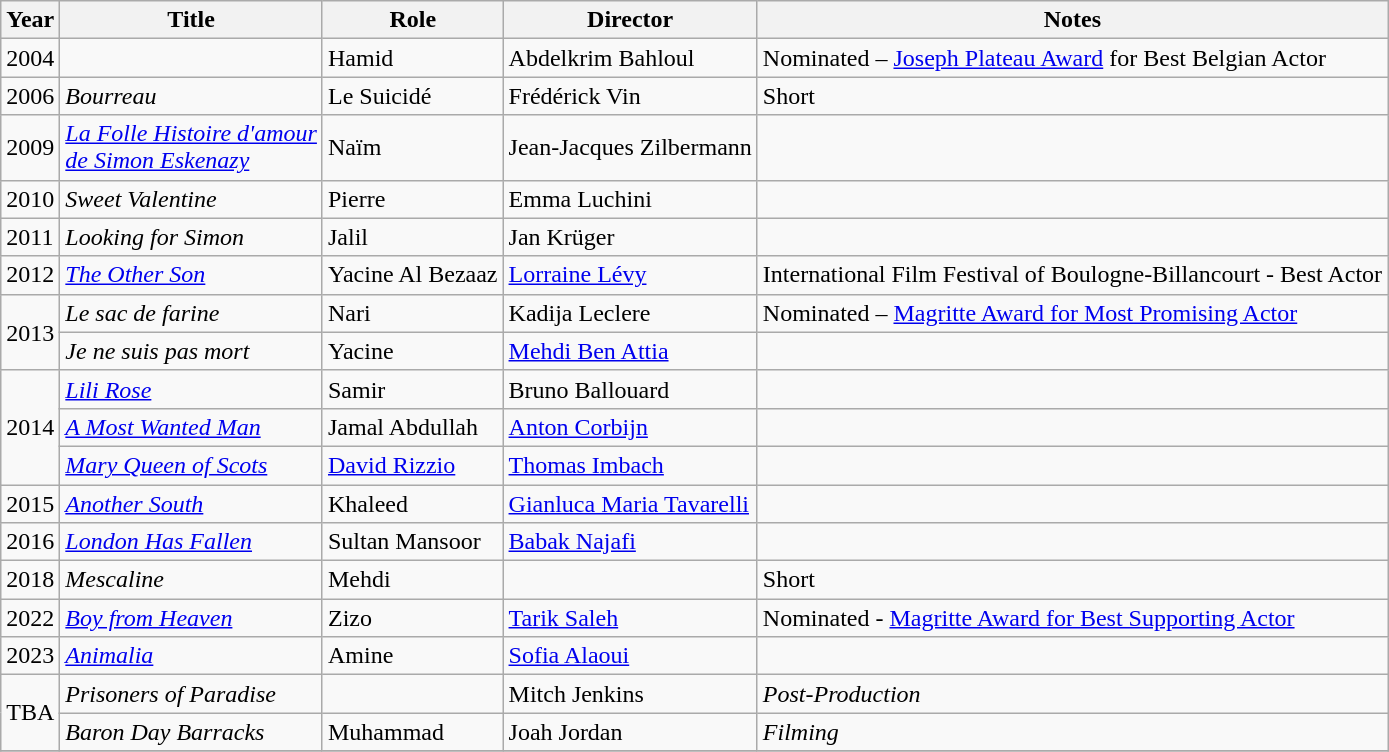<table class="wikitable sortable">
<tr>
<th>Year</th>
<th>Title</th>
<th>Role</th>
<th>Director</th>
<th class="unsortable">Notes</th>
</tr>
<tr>
<td>2004</td>
<td></td>
<td>Hamid</td>
<td>Abdelkrim Bahloul</td>
<td>Nominated – <a href='#'>Joseph Plateau Award</a> for Best Belgian Actor</td>
</tr>
<tr>
<td>2006</td>
<td><em>Bourreau</em></td>
<td>Le Suicidé</td>
<td>Frédérick Vin</td>
<td>Short</td>
</tr>
<tr>
<td>2009</td>
<td><em><a href='#'>La Folle Histoire d'amour<br> de Simon Eskenazy</a></em></td>
<td>Naïm</td>
<td>Jean-Jacques Zilbermann</td>
<td></td>
</tr>
<tr>
<td>2010</td>
<td><em>Sweet Valentine</em></td>
<td>Pierre</td>
<td>Emma Luchini</td>
<td></td>
</tr>
<tr>
<td>2011</td>
<td><em>Looking for Simon</em></td>
<td>Jalil</td>
<td>Jan Krüger</td>
<td></td>
</tr>
<tr>
<td>2012</td>
<td><em><a href='#'>The Other Son</a></em></td>
<td>Yacine Al Bezaaz</td>
<td><a href='#'>Lorraine Lévy</a></td>
<td>International Film Festival of Boulogne-Billancourt - Best Actor</td>
</tr>
<tr>
<td rowspan="2">2013</td>
<td><em>Le sac de farine</em></td>
<td>Nari</td>
<td>Kadija Leclere</td>
<td>Nominated – <a href='#'>Magritte Award for Most Promising Actor</a></td>
</tr>
<tr>
<td><em>Je ne suis pas mort</em></td>
<td>Yacine</td>
<td><a href='#'>Mehdi Ben Attia</a></td>
<td></td>
</tr>
<tr>
<td rowspan=3>2014</td>
<td><em><a href='#'>Lili Rose</a></em></td>
<td>Samir</td>
<td>Bruno Ballouard</td>
<td></td>
</tr>
<tr>
<td><em><a href='#'>A Most Wanted Man</a></em></td>
<td>Jamal Abdullah</td>
<td><a href='#'>Anton Corbijn</a></td>
<td></td>
</tr>
<tr>
<td><em><a href='#'>Mary Queen of Scots</a></em></td>
<td><a href='#'>David Rizzio</a></td>
<td><a href='#'>Thomas Imbach</a></td>
<td></td>
</tr>
<tr>
<td>2015</td>
<td><em><a href='#'>Another South</a></em></td>
<td>Khaleed</td>
<td><a href='#'>Gianluca Maria Tavarelli</a></td>
<td></td>
</tr>
<tr>
<td>2016</td>
<td><em><a href='#'>London Has Fallen</a></em></td>
<td>Sultan Mansoor</td>
<td><a href='#'>Babak Najafi</a></td>
<td></td>
</tr>
<tr>
<td>2018</td>
<td><em>Mescaline</em></td>
<td>Mehdi</td>
<td></td>
<td>Short</td>
</tr>
<tr>
<td>2022</td>
<td><em><a href='#'>Boy from Heaven</a></em></td>
<td>Zizo</td>
<td><a href='#'>Tarik Saleh</a></td>
<td>Nominated - <a href='#'>Magritte Award for Best Supporting Actor</a></td>
</tr>
<tr>
<td>2023</td>
<td><em><a href='#'>Animalia</a></em></td>
<td>Amine</td>
<td><a href='#'>Sofia Alaoui</a></td>
<td></td>
</tr>
<tr>
<td rowspan=2>TBA</td>
<td><em>Prisoners of Paradise</em></td>
<td></td>
<td>Mitch Jenkins</td>
<td><em>Post-Production</em></td>
</tr>
<tr>
<td><em>Baron Day Barracks</em></td>
<td>Muhammad</td>
<td>Joah Jordan</td>
<td><em>Filming</em></td>
</tr>
<tr>
</tr>
</table>
